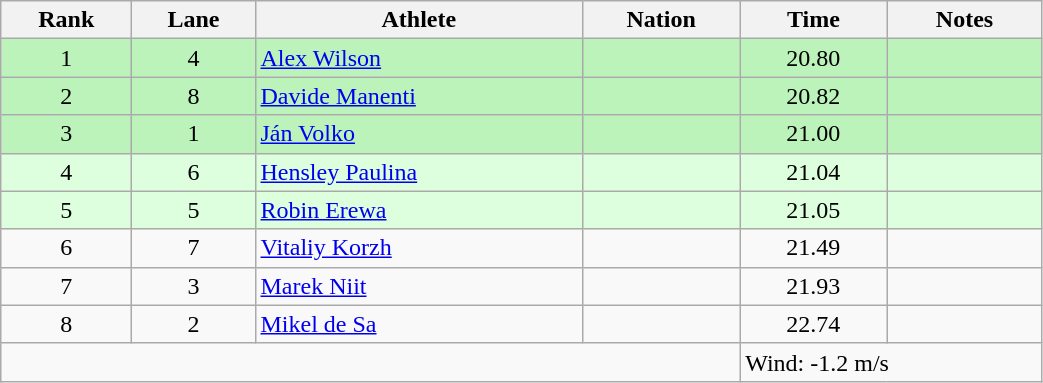<table class="wikitable sortable" style="text-align:center;width: 55%;">
<tr>
<th scope="col">Rank</th>
<th scope="col">Lane</th>
<th scope="col">Athlete</th>
<th scope="col">Nation</th>
<th scope="col">Time</th>
<th scope="col">Notes</th>
</tr>
<tr bgcolor=bbf3bb>
<td>1</td>
<td>4</td>
<td align=left><a href='#'>Alex Wilson</a></td>
<td align=left></td>
<td>20.80</td>
<td></td>
</tr>
<tr bgcolor=bbf3bb>
<td>2</td>
<td>8</td>
<td align=left><a href='#'>Davide Manenti</a></td>
<td align=left></td>
<td>20.82</td>
<td></td>
</tr>
<tr bgcolor=bbf3bb>
<td>3</td>
<td>1</td>
<td align=left><a href='#'>Ján Volko</a></td>
<td align=left></td>
<td>21.00</td>
<td></td>
</tr>
<tr bgcolor=ddffdd>
<td>4</td>
<td>6</td>
<td align=left><a href='#'>Hensley Paulina</a></td>
<td align=left></td>
<td>21.04</td>
<td></td>
</tr>
<tr bgcolor=ddffdd>
<td>5</td>
<td>5</td>
<td align=left><a href='#'>Robin Erewa</a></td>
<td align=left></td>
<td>21.05</td>
<td></td>
</tr>
<tr>
<td>6</td>
<td>7</td>
<td align=left><a href='#'>Vitaliy Korzh</a></td>
<td align=left></td>
<td>21.49</td>
<td></td>
</tr>
<tr>
<td>7</td>
<td>3</td>
<td align=left><a href='#'>Marek Niit</a></td>
<td align=left></td>
<td>21.93</td>
<td></td>
</tr>
<tr>
<td>8</td>
<td>2</td>
<td align=left><a href='#'>Mikel de Sa</a></td>
<td align=left></td>
<td>22.74</td>
<td></td>
</tr>
<tr class="sortbottom">
<td colspan="4"></td>
<td colspan="2" style="text-align:left;">Wind: -1.2 m/s</td>
</tr>
</table>
